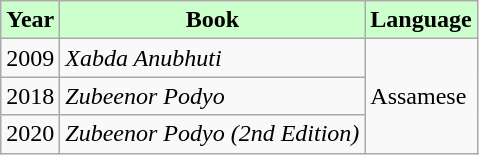<table class="wikitable">
<tr style="background:#cfc; text-align:center;">
<td><strong>Year</strong></td>
<td><strong>Book</strong></td>
<td><strong>Language</strong></td>
</tr>
<tr>
<td>2009</td>
<td><em>Xabda Anubhuti</em></td>
<td rowspan="3">Assamese</td>
</tr>
<tr>
<td>2018</td>
<td><em>Zubeenor Podyo</em></td>
</tr>
<tr>
<td>2020</td>
<td><em>Zubeenor Podyo (2nd Edition)</em></td>
</tr>
</table>
